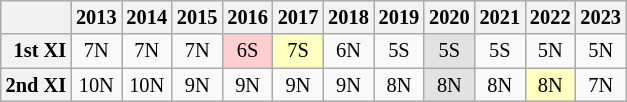<table class="wikitable" style="font-size:85%">
<tr>
<th scope="col"></th>
<th scope="col">2013</th>
<th scope="col">2014</th>
<th scope="col">2015</th>
<th scope="col">2016</th>
<th scope="col">2017</th>
<th scope="col">2018</th>
<th scope="col">2019</th>
<th scope="col">2020</th>
<th scope="col">2021</th>
<th scope="col">2022</th>
<th scope="col">2023</th>
</tr>
<tr style="text-align: center;">
<th scope="row" style="text-align: right">1st XI</th>
<td>7N</td>
<td>7N</td>
<td>7N</td>
<td style="background: #ffcfcf">6S</td>
<td style="background: #ffffbf">7S</td>
<td>6N</td>
<td>5S</td>
<td style="background: #e2e2e2">5S</td>
<td>5S</td>
<td>5N</td>
<td>5N</td>
</tr>
<tr style="text-align: center;">
<th scope="row" style="text-align: right">2nd XI</th>
<td>10N</td>
<td>10N</td>
<td>9N</td>
<td>9N</td>
<td>9N</td>
<td>9N</td>
<td>8N</td>
<td style="background: #e2e2e2">8N</td>
<td>8N</td>
<td style="background: #ffffbf">8N</td>
<td>7N</td>
</tr>
</table>
